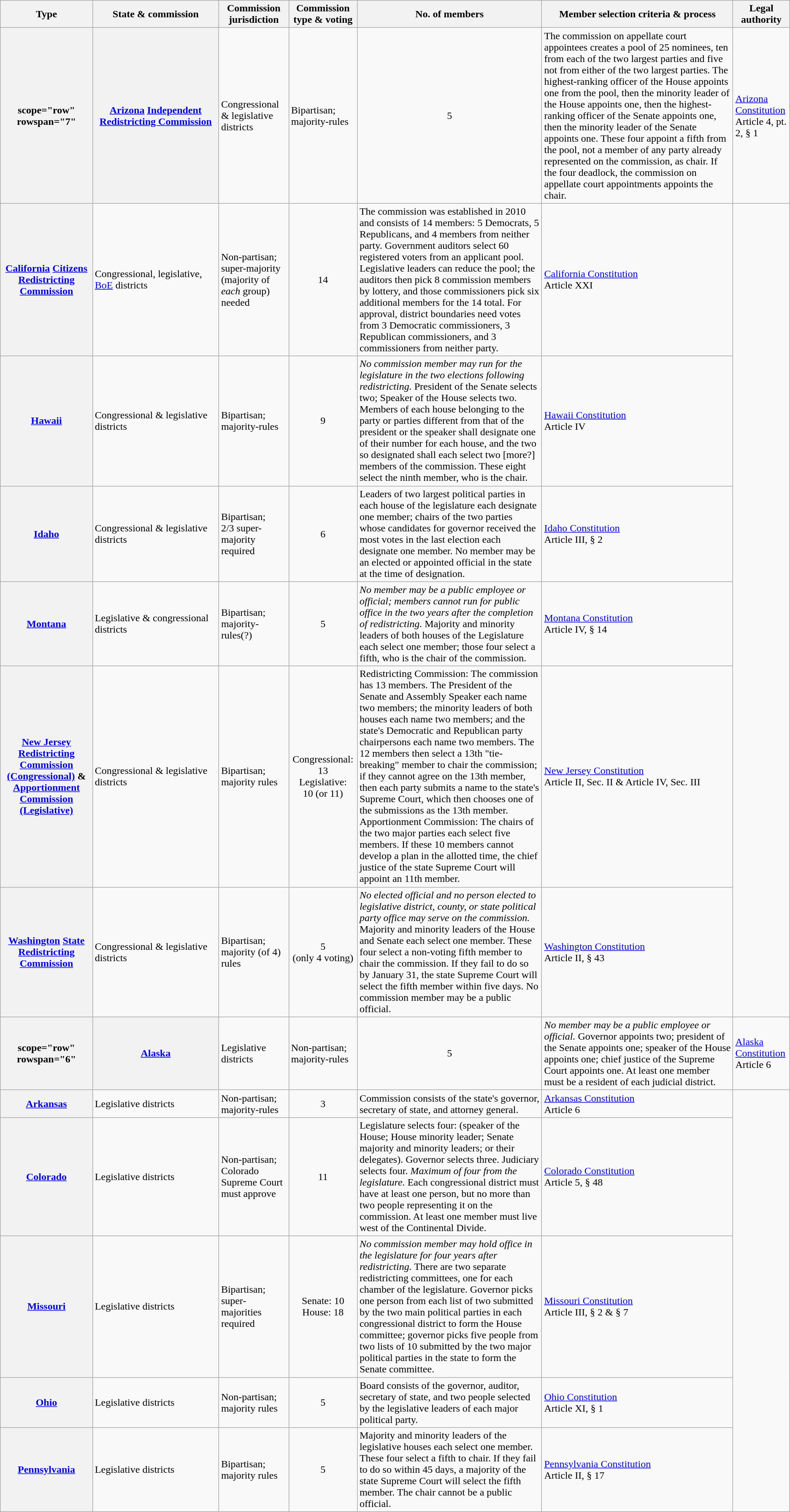<table class="wikitable">
<tr>
<th scope="col">Type</th>
<th scope="col" style="width:12em;">State & commission</th>
<th scope="col">Commission jurisdiction</th>
<th scope="col">Commission type & voting</th>
<th scope="col">No. of members</th>
<th scope="col">Member selection criteria & process</th>
<th scope="col">Legal authority</th>
</tr>
<tr>
<th>scope="row" rowspan="7" </th>
<th scope="row"><a href='#'>Arizona</a> <a href='#'>Independent Redistricting Commission</a></th>
<td>Congressional & legislative districts</td>
<td>Bipartisan;<br>majority-rules</td>
<td style="text-align:center">5</td>
<td>The commission on appellate court appointees creates a pool of 25 nominees, ten from each of the two largest parties and five not from either of the two largest parties. The highest-ranking officer of the House appoints one from the pool, then the minority leader of the House appoints one, then the highest-ranking officer of the Senate appoints one, then the minority leader of the Senate appoints one. These four appoint a fifth from the pool, not a member of any party already represented on the commission, as chair. If the four deadlock, the commission on appellate court appointments appoints the chair.</td>
<td><a href='#'>Arizona Constitution</a><br>Article 4, pt. 2, § 1</td>
</tr>
<tr>
<th scope="row"><a href='#'>California</a> <a href='#'>Citizens Redistricting Commission</a></th>
<td>Congressional, legislative, <a href='#'>BoE</a> districts</td>
<td>Non-partisan;<br>super-majority (majority of <em>each</em> group) needed</td>
<td style="text-align:center">14</td>
<td>The commission was established in 2010 and consists of 14 members: 5 Democrats, 5 Republicans, and 4 members from neither party. Government auditors select 60 registered voters from an applicant pool. Legislative leaders can reduce the pool; the auditors then pick 8 commission members by lottery, and those commissioners pick six additional members for the 14 total. For approval, district boundaries need votes from 3 Democratic commissioners, 3 Republican commissioners, and 3 commissioners from neither party.</td>
<td><a href='#'>California Constitution</a><br>Article XXI</td>
</tr>
<tr>
<th scope="row"><a href='#'>Hawaii</a></th>
<td>Congressional & legislative districts</td>
<td>Bipartisan;<br>majority-rules</td>
<td style="text-align:center">9</td>
<td><em>No commission member may run for the legislature in the two elections following redistricting.</em> President of the Senate selects two; Speaker of the House selects two. Members of each house belonging to the party or parties different from that of the president or the speaker shall designate one of their number for each house, and the two so designated shall each select two [more?] members of the commission. These eight select the ninth member, who is the chair.</td>
<td><a href='#'>Hawaii Constitution</a><br>Article IV</td>
</tr>
<tr>
<th scope="row"><a href='#'>Idaho</a></th>
<td>Congressional & legislative districts</td>
<td>Bipartisan;<br>2/3 super-majority required</td>
<td style="text-align:center">6</td>
<td>Leaders of two largest political parties in each house of the legislature each designate one member; chairs of the two parties whose candidates for governor received the most votes in the last election each designate one member. No member may be an elected or appointed official in the state at the time of designation.</td>
<td><a href='#'>Idaho Constitution</a><br>Article III, § 2</td>
</tr>
<tr>
<th scope="row"><a href='#'>Montana</a></th>
<td>Legislative & congressional districts</td>
<td>Bipartisan;<br>majority-rules(?)</td>
<td style="text-align:center">5</td>
<td><em>No member may be a public employee or official; members cannot run for public office in the two years after the completion of redistricting.</em> Majority and minority leaders of both houses of the Legislature each select one member; those four select a fifth, who is the chair of the commission.</td>
<td><a href='#'>Montana Constitution</a><br>Article IV, § 14</td>
</tr>
<tr>
<th scope="row"><a href='#'>New Jersey</a> <a href='#'>Redistricting Commission (Congressional)</a> & <a href='#'>Apportionment Commission (Legislative)</a></th>
<td>Congressional & legislative districts</td>
<td>Bipartisan;<br>majority rules</td>
<td style="text-align:center">Congressional:<br>13<br>Legislative:<br>10 (or 11)</td>
<td>Redistricting Commission: The commission has 13 members. The President of the Senate and Assembly Speaker each name two members; the minority leaders of both houses each name two members; and the state's Democratic and Republican party chairpersons each name two members. The 12 members then select a 13th "tie-breaking" member to chair the commission; if they cannot agree on the 13th member, then each party submits a name to the state's Supreme Court, which then chooses one of the submissions as the 13th member.<br>Apportionment Commission: The chairs of the two major parties each select five members. If these 10 members cannot develop a plan in the allotted time, the chief justice of the state Supreme Court will appoint an 11th member.</td>
<td><a href='#'>New Jersey Constitution</a><br>Article II, Sec. II & Article IV, Sec. III</td>
</tr>
<tr>
<th scope="row"><a href='#'>Washington</a> <a href='#'>State Redistricting Commission</a></th>
<td>Congressional & legislative districts</td>
<td>Bipartisan;<br>majority (of 4) rules</td>
<td style="text-align:center">5<br>(only 4 voting)</td>
<td><em>No elected official and no person elected to legislative district, county, or state political party office may serve on the commission.</em> Majority and minority leaders of the House and Senate each select one member. These four select a non-voting fifth member to chair the commission. If they fail to do so by January 31, the state Supreme Court will select the fifth member within five days. No commission member may be a public official.</td>
<td><a href='#'>Washington Constitution</a><br>Article II, § 43</td>
</tr>
<tr>
<th>scope="row" rowspan="6" </th>
<th scope="row"><a href='#'>Alaska</a></th>
<td>Legislative districts</td>
<td>Non-partisan;<br>majority-rules</td>
<td style="text-align:center">5</td>
<td><em>No member may be a public employee or official.</em> Governor appoints two; president of the Senate appoints one; speaker of the House appoints one; chief justice of the Supreme Court appoints one. At least one member must be a resident of each judicial district.</td>
<td><a href='#'>Alaska Constitution</a><br>Article 6</td>
</tr>
<tr>
<th scope="row"><a href='#'>Arkansas</a></th>
<td>Legislative districts</td>
<td>Non-partisan;<br>majority-rules</td>
<td style="text-align:center">3</td>
<td>Commission consists of the state's governor, secretary of state, and attorney general.</td>
<td><a href='#'>Arkansas Constitution</a><br>Article 6</td>
</tr>
<tr>
<th scope="row"><a href='#'>Colorado</a></th>
<td>Legislative districts</td>
<td>Non-partisan;<br>Colorado Supreme Court must approve</td>
<td style="text-align:center">11</td>
<td>Legislature selects four: (speaker of the House; House minority leader; Senate majority and minority leaders; or their delegates). Governor selects three. Judiciary selects four. <em>Maximum of four from the legislature.</em> Each congressional district must have at least one person, but no more than two people representing it on the commission. At least one member must live west of the Continental Divide.</td>
<td><a href='#'>Colorado Constitution</a><br>Article 5, § 48</td>
</tr>
<tr>
<th scope="row"><a href='#'>Missouri</a></th>
<td>Legislative districts</td>
<td>Bipartisan;<br>super-majorities required</td>
<td style="text-align:center">Senate: 10<br>House: 18</td>
<td><em>No commission member may hold office in the legislature for four years after redistricting.</em> There are two separate redistricting committees, one for each chamber of the legislature. Governor picks one person from each list of two submitted by the two main political parties in each congressional district to form the House committee; governor picks five people from two lists of 10 submitted by the two major political parties in the state to form the Senate committee.</td>
<td><a href='#'>Missouri Constitution</a><br>Article III, § 2 & § 7</td>
</tr>
<tr>
<th scope="row"><a href='#'>Ohio</a></th>
<td>Legislative districts</td>
<td>Non-partisan;<br>majority rules</td>
<td style="text-align:center">5</td>
<td>Board consists of the governor, auditor, secretary of state, and two people selected by the legislative leaders of each major political party.</td>
<td><a href='#'>Ohio Constitution</a><br>Article XI, § 1</td>
</tr>
<tr>
<th scope="row"><a href='#'>Pennsylvania</a></th>
<td>Legislative districts</td>
<td>Bipartisan;<br>majority rules</td>
<td style="text-align:center">5</td>
<td>Majority and minority leaders of the legislative houses each select one member. These four select a fifth to chair. If they fail to do so within 45 days, a majority of the state Supreme Court will select the fifth member. The chair cannot be a public official.</td>
<td><a href='#'>Pennsylvania Constitution</a><br>Article II, § 17</td>
</tr>
</table>
